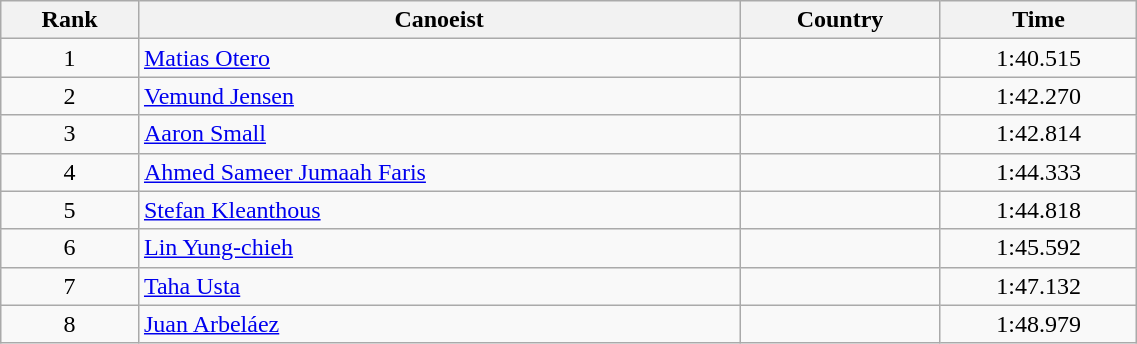<table class="wikitable" style="text-align:center;width: 60%">
<tr>
<th>Rank</th>
<th>Canoeist</th>
<th>Country</th>
<th>Time</th>
</tr>
<tr>
<td>1</td>
<td align="left"><a href='#'>Matias Otero</a></td>
<td align="left"></td>
<td>1:40.515</td>
</tr>
<tr>
<td>2</td>
<td align="left"><a href='#'>Vemund Jensen</a></td>
<td align="left"></td>
<td>1:42.270</td>
</tr>
<tr>
<td>3</td>
<td align="left"><a href='#'>Aaron Small</a></td>
<td align="left"></td>
<td>1:42.814</td>
</tr>
<tr>
<td>4</td>
<td align="left"><a href='#'>Ahmed Sameer Jumaah Faris</a></td>
<td align="left"></td>
<td>1:44.333</td>
</tr>
<tr>
<td>5</td>
<td align="left"><a href='#'>Stefan Kleanthous</a></td>
<td align="left"></td>
<td>1:44.818</td>
</tr>
<tr>
<td>6</td>
<td align="left"><a href='#'>Lin Yung-chieh</a></td>
<td align="left"></td>
<td>1:45.592</td>
</tr>
<tr>
<td>7</td>
<td align="left"><a href='#'>Taha Usta</a></td>
<td align="left"></td>
<td>1:47.132</td>
</tr>
<tr>
<td>8</td>
<td align="left"><a href='#'>Juan Arbeláez</a></td>
<td align="left"></td>
<td>1:48.979</td>
</tr>
</table>
